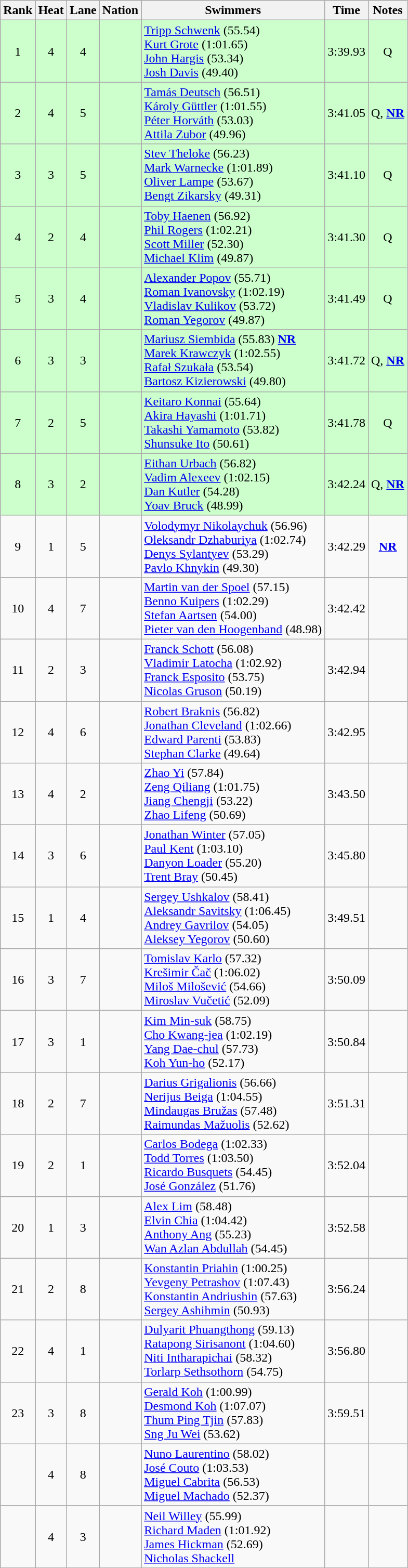<table class="wikitable sortable" style="text-align:center">
<tr>
<th>Rank</th>
<th>Heat</th>
<th>Lane</th>
<th>Nation</th>
<th>Swimmers</th>
<th>Time</th>
<th>Notes</th>
</tr>
<tr bgcolor=#cfc>
<td>1</td>
<td>4</td>
<td>4</td>
<td align=left></td>
<td align=left><a href='#'>Tripp Schwenk</a> (55.54)<br><a href='#'>Kurt Grote</a> (1:01.65)<br><a href='#'>John Hargis</a> (53.34)<br><a href='#'>Josh Davis</a> (49.40)</td>
<td>3:39.93</td>
<td>Q</td>
</tr>
<tr bgcolor=#cfc>
<td>2</td>
<td>4</td>
<td>5</td>
<td align=left></td>
<td align=left><a href='#'>Tamás Deutsch</a> (56.51)<br><a href='#'>Károly Güttler</a> (1:01.55)<br><a href='#'>Péter Horváth</a> (53.03)<br><a href='#'>Attila Zubor</a> (49.96)</td>
<td>3:41.05</td>
<td>Q, <strong><a href='#'>NR</a></strong></td>
</tr>
<tr bgcolor=#cfc>
<td>3</td>
<td>3</td>
<td>5</td>
<td align=left></td>
<td align=left><a href='#'>Stev Theloke</a> (56.23)<br><a href='#'>Mark Warnecke</a> (1:01.89)<br><a href='#'>Oliver Lampe</a> (53.67)<br><a href='#'>Bengt Zikarsky</a> (49.31)</td>
<td>3:41.10</td>
<td>Q</td>
</tr>
<tr bgcolor=#cfc>
<td>4</td>
<td>2</td>
<td>4</td>
<td align=left></td>
<td align=left><a href='#'>Toby Haenen</a> (56.92)<br><a href='#'>Phil Rogers</a> (1:02.21)<br><a href='#'>Scott Miller</a> (52.30)<br><a href='#'>Michael Klim</a> (49.87)</td>
<td>3:41.30</td>
<td>Q</td>
</tr>
<tr bgcolor=#cfc>
<td>5</td>
<td>3</td>
<td>4</td>
<td align=left></td>
<td align=left><a href='#'>Alexander Popov</a> (55.71)<br><a href='#'>Roman Ivanovsky</a> (1:02.19)<br><a href='#'>Vladislav Kulikov</a> (53.72)<br><a href='#'>Roman Yegorov</a> (49.87)</td>
<td>3:41.49</td>
<td>Q</td>
</tr>
<tr bgcolor=#cfc>
<td>6</td>
<td>3</td>
<td>3</td>
<td align=left></td>
<td align=left><a href='#'>Mariusz Siembida</a> (55.83) <strong><a href='#'>NR</a></strong><br><a href='#'>Marek Krawczyk</a> (1:02.55)<br><a href='#'>Rafał Szukała</a> (53.54)<br><a href='#'>Bartosz Kizierowski</a> (49.80)</td>
<td>3:41.72</td>
<td>Q, <strong><a href='#'>NR</a></strong></td>
</tr>
<tr bgcolor=#cfc>
<td>7</td>
<td>2</td>
<td>5</td>
<td align=left></td>
<td align=left><a href='#'>Keitaro Konnai</a> (55.64)<br><a href='#'>Akira Hayashi</a> (1:01.71)<br><a href='#'>Takashi Yamamoto</a> (53.82)<br><a href='#'>Shunsuke Ito</a> (50.61)</td>
<td>3:41.78</td>
<td>Q</td>
</tr>
<tr bgcolor=#cfc>
<td>8</td>
<td>3</td>
<td>2</td>
<td align=left></td>
<td align=left><a href='#'>Eithan Urbach</a> (56.82)<br><a href='#'>Vadim Alexeev</a> (1:02.15)<br><a href='#'>Dan Kutler</a> (54.28)<br><a href='#'>Yoav Bruck</a> (48.99)</td>
<td>3:42.24</td>
<td>Q, <strong><a href='#'>NR</a></strong></td>
</tr>
<tr>
<td>9</td>
<td>1</td>
<td>5</td>
<td align=left></td>
<td align=left><a href='#'>Volodymyr Nikolaychuk</a> (56.96)<br><a href='#'>Oleksandr Dzhaburiya</a> (1:02.74)<br><a href='#'>Denys Sylantyev</a> (53.29)<br><a href='#'>Pavlo Khnykin</a> (49.30)</td>
<td>3:42.29</td>
<td><strong><a href='#'>NR</a></strong></td>
</tr>
<tr>
<td>10</td>
<td>4</td>
<td>7</td>
<td align=left></td>
<td align=left><a href='#'>Martin van der Spoel</a> (57.15)<br><a href='#'>Benno Kuipers</a> (1:02.29)<br><a href='#'>Stefan Aartsen</a> (54.00)<br><a href='#'>Pieter van den Hoogenband</a> (48.98)</td>
<td>3:42.42</td>
<td></td>
</tr>
<tr>
<td>11</td>
<td>2</td>
<td>3</td>
<td align=left></td>
<td align=left><a href='#'>Franck Schott</a> (56.08)<br><a href='#'>Vladimir Latocha</a> (1:02.92)<br><a href='#'>Franck Esposito</a> (53.75)<br><a href='#'>Nicolas Gruson</a> (50.19)</td>
<td>3:42.94</td>
<td></td>
</tr>
<tr>
<td>12</td>
<td>4</td>
<td>6</td>
<td align=left></td>
<td align=left><a href='#'>Robert Braknis</a> (56.82)<br><a href='#'>Jonathan Cleveland</a> (1:02.66)<br><a href='#'>Edward Parenti</a> (53.83)<br><a href='#'>Stephan Clarke</a> (49.64)</td>
<td>3:42.95</td>
<td></td>
</tr>
<tr>
<td>13</td>
<td>4</td>
<td>2</td>
<td align=left></td>
<td align=left><a href='#'>Zhao Yi</a> (57.84)<br><a href='#'>Zeng Qiliang</a> (1:01.75)<br><a href='#'>Jiang Chengji</a> (53.22)<br><a href='#'>Zhao Lifeng</a> (50.69)</td>
<td>3:43.50</td>
<td></td>
</tr>
<tr>
<td>14</td>
<td>3</td>
<td>6</td>
<td align=left></td>
<td align=left><a href='#'>Jonathan Winter</a> (57.05)<br><a href='#'>Paul Kent</a> (1:03.10)<br><a href='#'>Danyon Loader</a> (55.20)<br><a href='#'>Trent Bray</a> (50.45)</td>
<td>3:45.80</td>
<td></td>
</tr>
<tr>
<td>15</td>
<td>1</td>
<td>4</td>
<td align=left></td>
<td align=left><a href='#'>Sergey Ushkalov</a> (58.41)<br><a href='#'>Aleksandr Savitsky</a> (1:06.45)<br><a href='#'>Andrey Gavrilov</a> (54.05)<br><a href='#'>Aleksey Yegorov</a> (50.60)</td>
<td>3:49.51</td>
<td></td>
</tr>
<tr>
<td>16</td>
<td>3</td>
<td>7</td>
<td align=left></td>
<td align=left><a href='#'>Tomislav Karlo</a> (57.32)<br><a href='#'>Krešimir Čač</a> (1:06.02)<br><a href='#'>Miloš Milošević</a> (54.66)<br><a href='#'>Miroslav Vučetić</a> (52.09)</td>
<td>3:50.09</td>
<td></td>
</tr>
<tr>
<td>17</td>
<td>3</td>
<td>1</td>
<td align=left></td>
<td align=left><a href='#'>Kim Min-suk</a> (58.75)<br><a href='#'>Cho Kwang-jea</a> (1:02.19)<br><a href='#'>Yang Dae-chul</a> (57.73)<br><a href='#'>Koh Yun-ho</a> (52.17)</td>
<td>3:50.84</td>
<td></td>
</tr>
<tr>
<td>18</td>
<td>2</td>
<td>7</td>
<td align=left></td>
<td align=left><a href='#'>Darius Grigalionis</a> (56.66)<br><a href='#'>Nerijus Beiga</a> (1:04.55)<br><a href='#'>Mindaugas Bružas</a> (57.48)<br><a href='#'>Raimundas Mažuolis</a> (52.62)</td>
<td>3:51.31</td>
<td></td>
</tr>
<tr>
<td>19</td>
<td>2</td>
<td>1</td>
<td align=left></td>
<td align=left><a href='#'>Carlos Bodega</a> (1:02.33)<br><a href='#'>Todd Torres</a> (1:03.50)<br><a href='#'>Ricardo Busquets</a> (54.45)<br><a href='#'>José González</a> (51.76)</td>
<td>3:52.04</td>
<td></td>
</tr>
<tr>
<td>20</td>
<td>1</td>
<td>3</td>
<td align=left></td>
<td align=left><a href='#'>Alex Lim</a> (58.48)<br><a href='#'>Elvin Chia</a> (1:04.42)<br><a href='#'>Anthony Ang</a> (55.23)<br><a href='#'>Wan Azlan Abdullah</a> (54.45)</td>
<td>3:52.58</td>
<td></td>
</tr>
<tr>
<td>21</td>
<td>2</td>
<td>8</td>
<td align=left></td>
<td align=left><a href='#'>Konstantin Priahin</a> (1:00.25)<br><a href='#'>Yevgeny Petrashov</a> (1:07.43)<br><a href='#'>Konstantin Andriushin</a> (57.63)<br><a href='#'>Sergey Ashihmin</a> (50.93)</td>
<td>3:56.24</td>
<td></td>
</tr>
<tr>
<td>22</td>
<td>4</td>
<td>1</td>
<td align=left></td>
<td align=left><a href='#'>Dulyarit Phuangthong</a> (59.13)<br><a href='#'>Ratapong Sirisanont</a> (1:04.60)<br><a href='#'>Niti Intharapichai</a> (58.32)<br><a href='#'>Torlarp Sethsothorn</a> (54.75)</td>
<td>3:56.80</td>
<td></td>
</tr>
<tr>
<td>23</td>
<td>3</td>
<td>8</td>
<td align=left></td>
<td align=left><a href='#'>Gerald Koh</a> (1:00.99)<br><a href='#'>Desmond Koh</a> (1:07.07)<br><a href='#'>Thum Ping Tjin</a> (57.83)<br><a href='#'>Sng Ju Wei</a> (53.62)</td>
<td>3:59.51</td>
<td></td>
</tr>
<tr>
<td></td>
<td>4</td>
<td>8</td>
<td align=left></td>
<td align=left><a href='#'>Nuno Laurentino</a> (58.02)<br><a href='#'>José Couto</a> (1:03.53)<br><a href='#'>Miguel Cabrita</a> (56.53)<br><a href='#'>Miguel Machado</a> (52.37)</td>
<td></td>
<td></td>
</tr>
<tr>
<td></td>
<td>4</td>
<td>3</td>
<td align=left></td>
<td align=left><a href='#'>Neil Willey</a> (55.99)<br><a href='#'>Richard Maden</a> (1:01.92)<br><a href='#'>James Hickman</a> (52.69)<br><a href='#'>Nicholas Shackell</a></td>
<td></td>
<td></td>
</tr>
</table>
